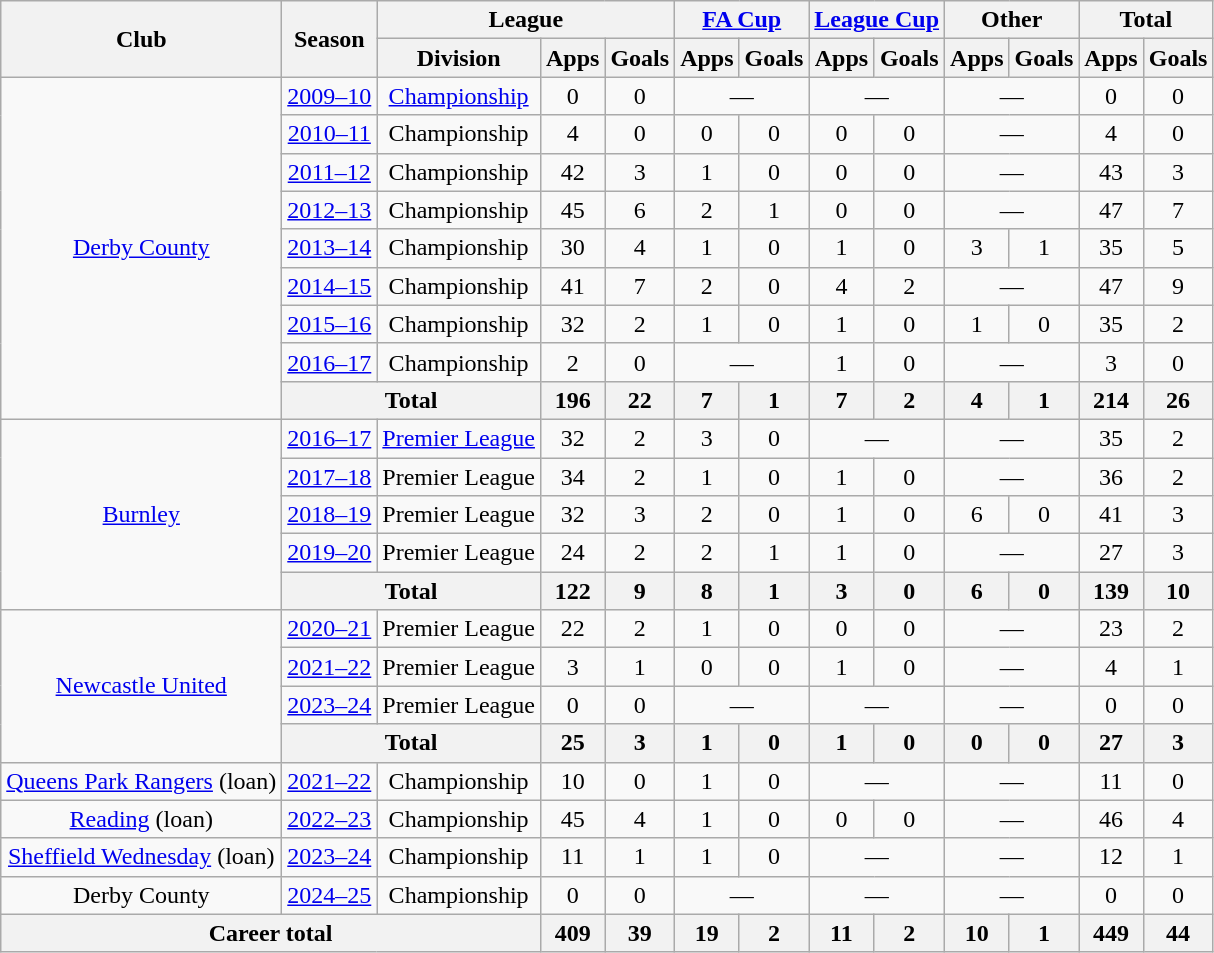<table class="wikitable" style="text-align:center">
<tr>
<th rowspan="2">Club</th>
<th rowspan="2">Season</th>
<th colspan="3">League</th>
<th colspan="2"><a href='#'>FA Cup</a></th>
<th colspan="2"><a href='#'>League Cup</a></th>
<th colspan="2">Other</th>
<th colspan="2">Total</th>
</tr>
<tr>
<th>Division</th>
<th>Apps</th>
<th>Goals</th>
<th>Apps</th>
<th>Goals</th>
<th>Apps</th>
<th>Goals</th>
<th>Apps</th>
<th>Goals</th>
<th>Apps</th>
<th>Goals</th>
</tr>
<tr>
<td rowspan="9"><a href='#'>Derby County</a></td>
<td><a href='#'>2009–10</a></td>
<td><a href='#'>Championship</a></td>
<td>0</td>
<td>0</td>
<td colspan="2">—</td>
<td colspan="2">—</td>
<td colspan="2">—</td>
<td>0</td>
<td>0</td>
</tr>
<tr>
<td><a href='#'>2010–11</a></td>
<td>Championship</td>
<td>4</td>
<td>0</td>
<td>0</td>
<td>0</td>
<td>0</td>
<td>0</td>
<td colspan="2">—</td>
<td>4</td>
<td>0</td>
</tr>
<tr>
<td><a href='#'>2011–12</a></td>
<td>Championship</td>
<td>42</td>
<td>3</td>
<td>1</td>
<td>0</td>
<td>0</td>
<td>0</td>
<td colspan="2">—</td>
<td>43</td>
<td>3</td>
</tr>
<tr>
<td><a href='#'>2012–13</a></td>
<td>Championship</td>
<td>45</td>
<td>6</td>
<td>2</td>
<td>1</td>
<td>0</td>
<td>0</td>
<td colspan="2">—</td>
<td>47</td>
<td>7</td>
</tr>
<tr>
<td><a href='#'>2013–14</a></td>
<td>Championship</td>
<td>30</td>
<td>4</td>
<td>1</td>
<td>0</td>
<td>1</td>
<td>0</td>
<td>3</td>
<td>1</td>
<td>35</td>
<td>5</td>
</tr>
<tr>
<td><a href='#'>2014–15</a></td>
<td>Championship</td>
<td>41</td>
<td>7</td>
<td>2</td>
<td>0</td>
<td>4</td>
<td>2</td>
<td colspan="2">—</td>
<td>47</td>
<td>9</td>
</tr>
<tr>
<td><a href='#'>2015–16</a></td>
<td>Championship</td>
<td>32</td>
<td>2</td>
<td>1</td>
<td>0</td>
<td>1</td>
<td>0</td>
<td>1</td>
<td>0</td>
<td>35</td>
<td>2</td>
</tr>
<tr>
<td><a href='#'>2016–17</a></td>
<td>Championship</td>
<td>2</td>
<td>0</td>
<td colspan="2">—</td>
<td>1</td>
<td>0</td>
<td colspan="2">—</td>
<td>3</td>
<td>0</td>
</tr>
<tr>
<th colspan="2">Total</th>
<th>196</th>
<th>22</th>
<th>7</th>
<th>1</th>
<th>7</th>
<th>2</th>
<th>4</th>
<th>1</th>
<th>214</th>
<th>26</th>
</tr>
<tr>
<td rowspan="5"><a href='#'>Burnley</a></td>
<td><a href='#'>2016–17</a></td>
<td><a href='#'>Premier League</a></td>
<td>32</td>
<td>2</td>
<td>3</td>
<td>0</td>
<td colspan="2">—</td>
<td colspan="2">—</td>
<td>35</td>
<td>2</td>
</tr>
<tr>
<td><a href='#'>2017–18</a></td>
<td>Premier League</td>
<td>34</td>
<td>2</td>
<td>1</td>
<td>0</td>
<td>1</td>
<td>0</td>
<td colspan="2">—</td>
<td>36</td>
<td>2</td>
</tr>
<tr>
<td><a href='#'>2018–19</a></td>
<td>Premier League</td>
<td>32</td>
<td>3</td>
<td>2</td>
<td>0</td>
<td>1</td>
<td>0</td>
<td>6</td>
<td>0</td>
<td>41</td>
<td>3</td>
</tr>
<tr>
<td><a href='#'>2019–20</a></td>
<td>Premier League</td>
<td>24</td>
<td>2</td>
<td>2</td>
<td>1</td>
<td>1</td>
<td>0</td>
<td colspan="2">—</td>
<td>27</td>
<td>3</td>
</tr>
<tr>
<th colspan="2">Total</th>
<th>122</th>
<th>9</th>
<th>8</th>
<th>1</th>
<th>3</th>
<th>0</th>
<th>6</th>
<th>0</th>
<th>139</th>
<th>10</th>
</tr>
<tr>
<td rowspan="4"><a href='#'>Newcastle United</a></td>
<td><a href='#'>2020–21</a></td>
<td>Premier League</td>
<td>22</td>
<td>2</td>
<td>1</td>
<td>0</td>
<td>0</td>
<td>0</td>
<td colspan="2">—</td>
<td>23</td>
<td>2</td>
</tr>
<tr>
<td><a href='#'>2021–22</a></td>
<td>Premier League</td>
<td>3</td>
<td>1</td>
<td>0</td>
<td>0</td>
<td>1</td>
<td>0</td>
<td colspan="2">—</td>
<td>4</td>
<td>1</td>
</tr>
<tr>
<td><a href='#'>2023–24</a></td>
<td>Premier League</td>
<td>0</td>
<td>0</td>
<td colspan="2">—</td>
<td colspan="2">—</td>
<td colspan="2">—</td>
<td>0</td>
<td>0</td>
</tr>
<tr>
<th colspan="2">Total</th>
<th>25</th>
<th>3</th>
<th>1</th>
<th>0</th>
<th>1</th>
<th>0</th>
<th>0</th>
<th>0</th>
<th>27</th>
<th>3</th>
</tr>
<tr>
<td><a href='#'>Queens Park Rangers</a> (loan)</td>
<td><a href='#'>2021–22</a></td>
<td>Championship</td>
<td>10</td>
<td>0</td>
<td>1</td>
<td>0</td>
<td colspan="2">—</td>
<td colspan="2">—</td>
<td>11</td>
<td>0</td>
</tr>
<tr>
<td><a href='#'>Reading</a> (loan)</td>
<td><a href='#'>2022–23</a></td>
<td>Championship</td>
<td>45</td>
<td>4</td>
<td>1</td>
<td>0</td>
<td>0</td>
<td>0</td>
<td colspan="2">—</td>
<td>46</td>
<td>4</td>
</tr>
<tr>
<td><a href='#'>Sheffield Wednesday</a> (loan)</td>
<td><a href='#'>2023–24</a></td>
<td>Championship</td>
<td>11</td>
<td>1</td>
<td>1</td>
<td>0</td>
<td colspan="2">—</td>
<td colspan="2">—</td>
<td>12</td>
<td>1</td>
</tr>
<tr>
<td>Derby County</td>
<td><a href='#'>2024–25</a></td>
<td>Championship</td>
<td>0</td>
<td>0</td>
<td colspan="2">—</td>
<td colspan="2">—</td>
<td colspan="2">—</td>
<td>0</td>
<td>0</td>
</tr>
<tr>
<th colspan="3">Career total</th>
<th>409</th>
<th>39</th>
<th>19</th>
<th>2</th>
<th>11</th>
<th>2</th>
<th>10</th>
<th>1</th>
<th>449</th>
<th>44</th>
</tr>
</table>
